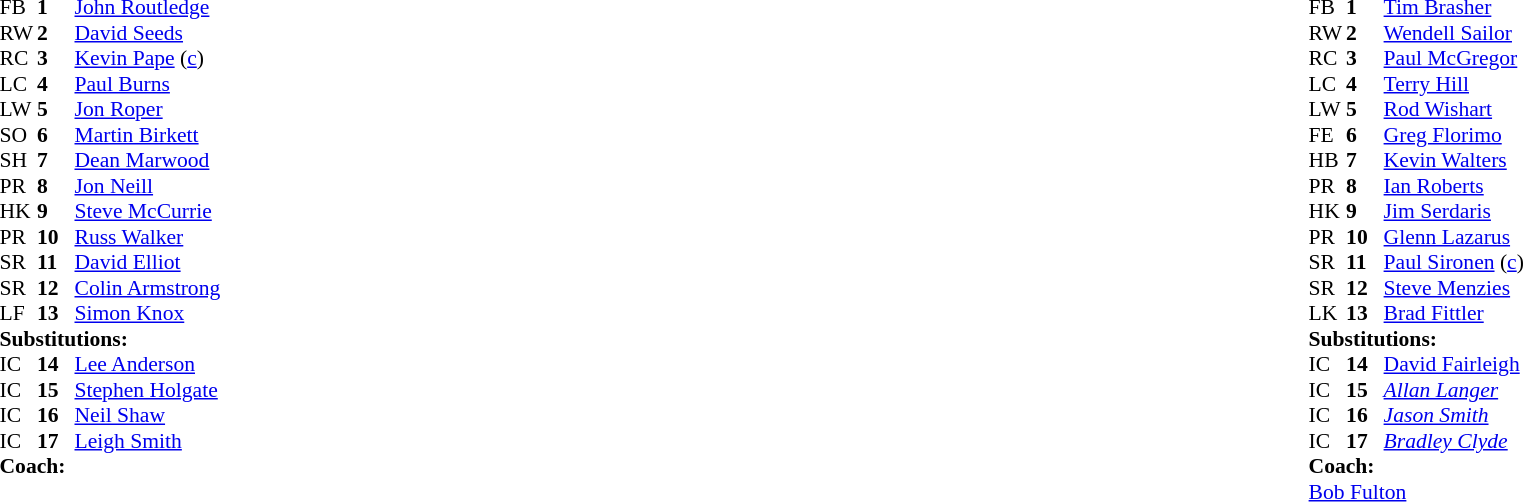<table width="100%">
<tr>
<td valign="top" width="50%"><br><table style="font-size: 90%" cellspacing="0" cellpadding="0">
<tr>
<th width="25"></th>
<th width="25"></th>
</tr>
<tr>
<td>FB</td>
<td><strong>1</strong></td>
<td><a href='#'>John Routledge</a></td>
</tr>
<tr>
<td>RW</td>
<td><strong>2</strong></td>
<td><a href='#'>David Seeds</a></td>
</tr>
<tr>
<td>RC</td>
<td><strong>3</strong></td>
<td><a href='#'>Kevin Pape</a> (<a href='#'>c</a>)</td>
</tr>
<tr>
<td>LC</td>
<td><strong>4</strong></td>
<td><a href='#'>Paul Burns</a></td>
</tr>
<tr>
<td>LW</td>
<td><strong>5</strong></td>
<td><a href='#'>Jon Roper</a></td>
</tr>
<tr>
<td>SO</td>
<td><strong>6</strong></td>
<td><a href='#'>Martin Birkett</a></td>
</tr>
<tr>
<td>SH</td>
<td><strong>7</strong></td>
<td><a href='#'>Dean Marwood</a></td>
</tr>
<tr>
<td>PR</td>
<td><strong>8</strong></td>
<td><a href='#'>Jon Neill</a></td>
</tr>
<tr>
<td>HK</td>
<td><strong>9</strong></td>
<td><a href='#'>Steve McCurrie</a></td>
</tr>
<tr>
<td>PR</td>
<td><strong>10</strong></td>
<td><a href='#'>Russ Walker</a></td>
</tr>
<tr>
<td>SR</td>
<td><strong>11</strong></td>
<td><a href='#'>David Elliot</a></td>
</tr>
<tr>
<td>SR</td>
<td><strong>12</strong></td>
<td><a href='#'>Colin Armstrong</a></td>
</tr>
<tr>
<td>LF</td>
<td><strong>13</strong></td>
<td><a href='#'>Simon Knox</a></td>
</tr>
<tr>
<td colspan=3><strong>Substitutions:</strong></td>
</tr>
<tr>
<td>IC</td>
<td><strong>14</strong></td>
<td><a href='#'>Lee Anderson</a></td>
</tr>
<tr>
<td>IC</td>
<td><strong>15</strong></td>
<td><a href='#'>Stephen Holgate</a></td>
</tr>
<tr>
<td>IC</td>
<td><strong>16</strong></td>
<td><a href='#'>Neil Shaw</a></td>
</tr>
<tr>
<td>IC</td>
<td><strong>17</strong></td>
<td><a href='#'>Leigh Smith</a></td>
</tr>
<tr>
<td colspan=3><strong>Coach:</strong></td>
</tr>
<tr>
<td colspan="4"></td>
</tr>
</table>
</td>
<td valign="top" width="50%"><br><table style="font-size: 90%" cellspacing="0" cellpadding="0" align="center">
<tr>
<th width="25"></th>
<th width="25"></th>
</tr>
<tr>
<td>FB</td>
<td><strong>1</strong></td>
<td><a href='#'>Tim Brasher</a></td>
</tr>
<tr>
<td>RW</td>
<td><strong>2</strong></td>
<td><a href='#'>Wendell Sailor</a></td>
</tr>
<tr>
<td>RC</td>
<td><strong>3</strong></td>
<td><a href='#'>Paul McGregor</a></td>
</tr>
<tr>
<td>LC</td>
<td><strong>4</strong></td>
<td><a href='#'>Terry Hill</a></td>
</tr>
<tr>
<td>LW</td>
<td><strong>5</strong></td>
<td><a href='#'>Rod Wishart</a></td>
</tr>
<tr>
<td>FE</td>
<td><strong>6</strong></td>
<td><a href='#'>Greg Florimo</a></td>
</tr>
<tr>
<td>HB</td>
<td><strong>7</strong></td>
<td><a href='#'>Kevin Walters</a></td>
</tr>
<tr>
<td>PR</td>
<td><strong>8</strong></td>
<td><a href='#'>Ian Roberts</a></td>
</tr>
<tr>
<td>HK</td>
<td><strong>9</strong></td>
<td><a href='#'>Jim Serdaris</a></td>
</tr>
<tr>
<td>PR</td>
<td><strong>10</strong></td>
<td><a href='#'>Glenn Lazarus</a></td>
</tr>
<tr>
<td>SR</td>
<td><strong>11</strong></td>
<td><a href='#'>Paul Sironen</a> (<a href='#'>c</a>)</td>
</tr>
<tr>
<td>SR</td>
<td><strong>12</strong></td>
<td><a href='#'>Steve Menzies</a></td>
</tr>
<tr>
<td>LK</td>
<td><strong>13</strong></td>
<td><a href='#'>Brad Fittler</a></td>
</tr>
<tr>
<td colspan=3><strong>Substitutions:</strong></td>
</tr>
<tr>
<td>IC</td>
<td><strong>14</strong></td>
<td><a href='#'>David Fairleigh</a></td>
</tr>
<tr>
<td>IC</td>
<td><strong>15</strong></td>
<td><em> <a href='#'>Allan Langer</a></em></td>
</tr>
<tr>
<td>IC</td>
<td><strong>16</strong></td>
<td><em> <a href='#'>Jason Smith</a></em></td>
</tr>
<tr>
<td>IC</td>
<td><strong>17</strong></td>
<td><em> <a href='#'>Bradley Clyde</a></em></td>
</tr>
<tr>
<td colspan=3><strong>Coach:</strong></td>
</tr>
<tr>
<td colspan="4"> <a href='#'>Bob Fulton</a></td>
</tr>
</table>
</td>
</tr>
</table>
